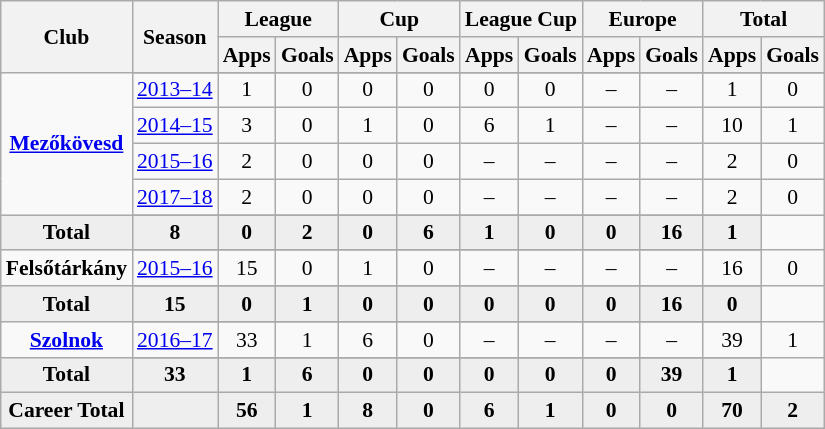<table class="wikitable" style="font-size:90%; text-align: center;">
<tr>
<th rowspan="2">Club</th>
<th rowspan="2">Season</th>
<th colspan="2">League</th>
<th colspan="2">Cup</th>
<th colspan="2">League Cup</th>
<th colspan="2">Europe</th>
<th colspan="2">Total</th>
</tr>
<tr>
<th>Apps</th>
<th>Goals</th>
<th>Apps</th>
<th>Goals</th>
<th>Apps</th>
<th>Goals</th>
<th>Apps</th>
<th>Goals</th>
<th>Apps</th>
<th>Goals</th>
</tr>
<tr ||-||-||-|->
<td rowspan="6" valign="center"><strong><a href='#'>Mezőkövesd</a></strong></td>
</tr>
<tr>
<td><a href='#'>2013–14</a></td>
<td>1</td>
<td>0</td>
<td>0</td>
<td>0</td>
<td>0</td>
<td>0</td>
<td>–</td>
<td>–</td>
<td>1</td>
<td>0</td>
</tr>
<tr>
<td><a href='#'>2014–15</a></td>
<td>3</td>
<td>0</td>
<td>1</td>
<td>0</td>
<td>6</td>
<td>1</td>
<td>–</td>
<td>–</td>
<td>10</td>
<td>1</td>
</tr>
<tr>
<td><a href='#'>2015–16</a></td>
<td>2</td>
<td>0</td>
<td>0</td>
<td>0</td>
<td>–</td>
<td>–</td>
<td>–</td>
<td>–</td>
<td>2</td>
<td>0</td>
</tr>
<tr>
<td><a href='#'>2017–18</a></td>
<td>2</td>
<td>0</td>
<td>0</td>
<td>0</td>
<td>–</td>
<td>–</td>
<td>–</td>
<td>–</td>
<td>2</td>
<td>0</td>
</tr>
<tr>
</tr>
<tr style="font-weight:bold; background-color:#eeeeee;">
<td>Total</td>
<td>8</td>
<td>0</td>
<td>2</td>
<td>0</td>
<td>6</td>
<td>1</td>
<td>0</td>
<td>0</td>
<td>16</td>
<td>1</td>
</tr>
<tr>
<td rowspan="3" valign="center"><strong>Felsőtárkány</strong></td>
</tr>
<tr>
<td><a href='#'>2015–16</a></td>
<td>15</td>
<td>0</td>
<td>1</td>
<td>0</td>
<td>–</td>
<td>–</td>
<td>–</td>
<td>–</td>
<td>16</td>
<td>0</td>
</tr>
<tr>
</tr>
<tr style="font-weight:bold; background-color:#eeeeee;">
<td>Total</td>
<td>15</td>
<td>0</td>
<td>1</td>
<td>0</td>
<td>0</td>
<td>0</td>
<td>0</td>
<td>0</td>
<td>16</td>
<td>0</td>
</tr>
<tr>
<td rowspan="3" valign="center"><strong><a href='#'>Szolnok</a></strong></td>
</tr>
<tr>
<td><a href='#'>2016–17</a></td>
<td>33</td>
<td>1</td>
<td>6</td>
<td>0</td>
<td>–</td>
<td>–</td>
<td>–</td>
<td>–</td>
<td>39</td>
<td>1</td>
</tr>
<tr>
</tr>
<tr style="font-weight:bold; background-color:#eeeeee;">
<td>Total</td>
<td>33</td>
<td>1</td>
<td>6</td>
<td>0</td>
<td>0</td>
<td>0</td>
<td>0</td>
<td>0</td>
<td>39</td>
<td>1</td>
</tr>
<tr style="font-weight:bold; background-color:#eeeeee;">
<td rowspan="1" valign="top"><strong>Career Total</strong></td>
<td></td>
<td><strong>56</strong></td>
<td><strong>1</strong></td>
<td><strong>8</strong></td>
<td><strong>0</strong></td>
<td><strong>6</strong></td>
<td><strong>1</strong></td>
<td><strong>0</strong></td>
<td><strong>0</strong></td>
<td><strong>70</strong></td>
<td><strong>2</strong></td>
</tr>
</table>
